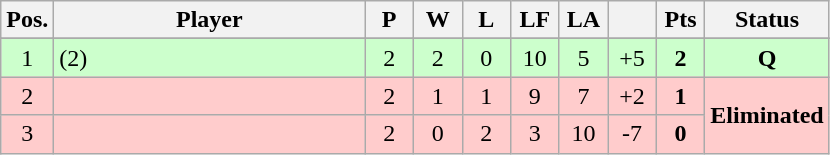<table class="wikitable" style="text-align:center; margin: 1em auto 1em auto, align:left">
<tr>
<th width=25>Pos.</th>
<th width=200>Player</th>
<th width=25>P</th>
<th width=25>W</th>
<th width=25>L</th>
<th width=25>LF</th>
<th width=25>LA</th>
<th width=25></th>
<th width=25>Pts</th>
<th width=75>Status</th>
</tr>
<tr>
</tr>
<tr style="background:#CCFFCC;">
<td>1</td>
<td align=left> (2)</td>
<td>2</td>
<td>2</td>
<td>0</td>
<td>10</td>
<td>5</td>
<td>+5</td>
<td><strong>2</strong></td>
<td><strong>Q</strong></td>
</tr>
<tr style="background:#FFCCCC;">
<td>2</td>
<td align=left></td>
<td>2</td>
<td>1</td>
<td>1</td>
<td>9</td>
<td>7</td>
<td>+2</td>
<td><strong>1</strong></td>
<td rowspan=2><strong>Eliminated</strong></td>
</tr>
<tr style="background:#FFCCCC;">
<td>3</td>
<td align=left></td>
<td>2</td>
<td>0</td>
<td>2</td>
<td>3</td>
<td>10</td>
<td>-7</td>
<td><strong>0</strong></td>
</tr>
</table>
